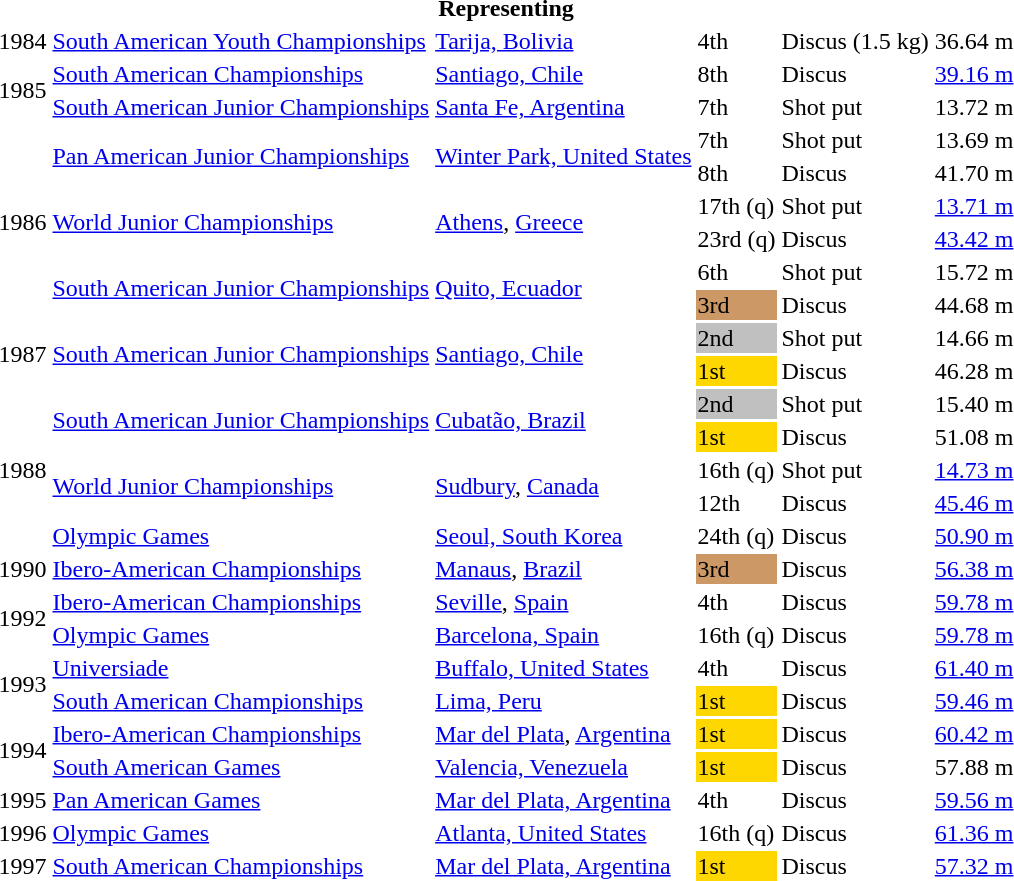<table>
<tr>
<th colspan="6">Representing </th>
</tr>
<tr>
<td>1984</td>
<td><a href='#'>South American Youth Championships</a></td>
<td><a href='#'>Tarija, Bolivia</a></td>
<td>4th</td>
<td>Discus (1.5 kg)</td>
<td>36.64 m</td>
</tr>
<tr>
<td rowspan=2>1985</td>
<td><a href='#'>South American Championships</a></td>
<td><a href='#'>Santiago, Chile</a></td>
<td>8th</td>
<td>Discus</td>
<td><a href='#'>39.16 m</a></td>
</tr>
<tr>
<td><a href='#'>South American Junior Championships</a></td>
<td><a href='#'>Santa Fe, Argentina</a></td>
<td>7th</td>
<td>Shot put</td>
<td>13.72 m</td>
</tr>
<tr>
<td rowspan=6>1986</td>
<td rowspan=2><a href='#'>Pan American Junior Championships</a></td>
<td rowspan=2><a href='#'>Winter Park, United States</a></td>
<td>7th</td>
<td>Shot put</td>
<td>13.69 m</td>
</tr>
<tr>
<td>8th</td>
<td>Discus</td>
<td>41.70 m</td>
</tr>
<tr>
<td rowspan=2><a href='#'>World Junior Championships</a></td>
<td rowspan=2><a href='#'>Athens</a>, <a href='#'>Greece</a></td>
<td>17th (q)</td>
<td>Shot put</td>
<td><a href='#'>13.71 m</a></td>
</tr>
<tr>
<td>23rd (q)</td>
<td>Discus</td>
<td><a href='#'>43.42 m</a></td>
</tr>
<tr>
<td rowspan=2><a href='#'>South American Junior Championships</a></td>
<td rowspan=2><a href='#'>Quito, Ecuador</a></td>
<td>6th</td>
<td>Shot put</td>
<td>15.72 m</td>
</tr>
<tr>
<td bgcolor=cc9966>3rd</td>
<td>Discus</td>
<td>44.68 m</td>
</tr>
<tr>
<td rowspan=2>1987</td>
<td rowspan=2><a href='#'>South American Junior Championships</a></td>
<td rowspan=2><a href='#'>Santiago, Chile</a></td>
<td bgcolor=silver>2nd</td>
<td>Shot put</td>
<td>14.66 m</td>
</tr>
<tr>
<td bgcolor=gold>1st</td>
<td>Discus</td>
<td>46.28 m</td>
</tr>
<tr>
<td rowspan=5>1988</td>
<td rowspan=2><a href='#'>South American Junior Championships</a></td>
<td rowspan=2><a href='#'>Cubatão, Brazil</a></td>
<td bgcolor=silver>2nd</td>
<td>Shot put</td>
<td>15.40 m</td>
</tr>
<tr>
<td bgcolor=gold>1st</td>
<td>Discus</td>
<td>51.08 m</td>
</tr>
<tr>
<td rowspan=2><a href='#'>World Junior Championships</a></td>
<td rowspan=2><a href='#'>Sudbury</a>, <a href='#'>Canada</a></td>
<td>16th (q)</td>
<td>Shot put</td>
<td><a href='#'>14.73 m</a></td>
</tr>
<tr>
<td>12th</td>
<td>Discus</td>
<td><a href='#'>45.46 m</a></td>
</tr>
<tr>
<td><a href='#'>Olympic Games</a></td>
<td><a href='#'>Seoul, South Korea</a></td>
<td>24th (q)</td>
<td>Discus</td>
<td><a href='#'>50.90 m</a></td>
</tr>
<tr>
<td>1990</td>
<td><a href='#'>Ibero-American Championships</a></td>
<td><a href='#'>Manaus</a>, <a href='#'>Brazil</a></td>
<td bgcolor="cc9966">3rd</td>
<td>Discus</td>
<td><a href='#'>56.38 m</a></td>
</tr>
<tr>
<td rowspan=2>1992</td>
<td><a href='#'>Ibero-American Championships</a></td>
<td><a href='#'>Seville</a>, <a href='#'>Spain</a></td>
<td>4th</td>
<td>Discus</td>
<td><a href='#'>59.78 m</a></td>
</tr>
<tr>
<td><a href='#'>Olympic Games</a></td>
<td><a href='#'>Barcelona, Spain</a></td>
<td>16th (q)</td>
<td>Discus</td>
<td><a href='#'>59.78 m</a></td>
</tr>
<tr>
<td rowspan=2>1993</td>
<td><a href='#'>Universiade</a></td>
<td><a href='#'>Buffalo, United States</a></td>
<td>4th</td>
<td>Discus</td>
<td><a href='#'>61.40 m</a></td>
</tr>
<tr>
<td><a href='#'>South American Championships</a></td>
<td><a href='#'>Lima, Peru</a></td>
<td bgcolor="gold">1st</td>
<td>Discus</td>
<td><a href='#'>59.46 m</a></td>
</tr>
<tr>
<td rowspan=2>1994</td>
<td><a href='#'>Ibero-American Championships</a></td>
<td><a href='#'>Mar del Plata</a>, <a href='#'>Argentina</a></td>
<td bgcolor=gold>1st</td>
<td>Discus</td>
<td><a href='#'>60.42 m</a></td>
</tr>
<tr>
<td><a href='#'>South American Games</a></td>
<td><a href='#'>Valencia, Venezuela</a></td>
<td bgcolor=gold>1st</td>
<td>Discus</td>
<td>57.88 m</td>
</tr>
<tr>
<td>1995</td>
<td><a href='#'>Pan American Games</a></td>
<td><a href='#'>Mar del Plata, Argentina</a></td>
<td>4th</td>
<td>Discus</td>
<td><a href='#'>59.56 m</a></td>
</tr>
<tr>
<td>1996</td>
<td><a href='#'>Olympic Games</a></td>
<td><a href='#'>Atlanta, United States</a></td>
<td>16th (q)</td>
<td>Discus</td>
<td><a href='#'>61.36 m</a></td>
</tr>
<tr>
<td>1997</td>
<td><a href='#'>South American Championships</a></td>
<td><a href='#'>Mar del Plata, Argentina</a></td>
<td bgcolor="gold">1st</td>
<td>Discus</td>
<td><a href='#'>57.32 m</a></td>
</tr>
</table>
